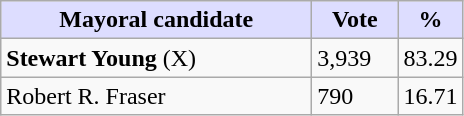<table class="wikitable">
<tr>
<th style="background:#ddf;" width="200px">Mayoral candidate</th>
<th style="background:#ddf;" width="50px">Vote</th>
<th style="background:#ddf;" width="30px">%</th>
</tr>
<tr>
<td><strong>Stewart Young</strong> (X)</td>
<td>3,939</td>
<td>83.29</td>
</tr>
<tr>
<td>Robert R. Fraser</td>
<td>790</td>
<td>16.71</td>
</tr>
</table>
